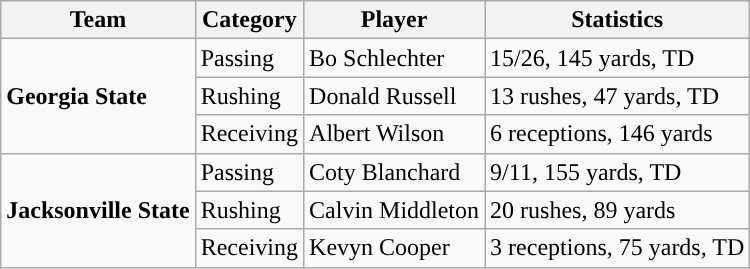<table class="wikitable" style="float: left;">
<tr>
<th>Team</th>
<th>Category</th>
<th>Player</th>
<th>Statistics</th>
</tr>
<tr>
<td rowspan=3><strong>Georgia State</strong></td>
<td>Passing</td>
<td>Bo Schlechter</td>
<td>15/26, 145 yards, TD</td>
</tr>
<tr>
<td>Rushing</td>
<td>Donald Russell</td>
<td>13 rushes, 47 yards, TD</td>
</tr>
<tr>
<td>Receiving</td>
<td>Albert Wilson</td>
<td>6 receptions, 146 yards</td>
</tr>
<tr>
<td rowspan=3><strong>Jacksonville State</strong></td>
<td>Passing</td>
<td>Coty Blanchard</td>
<td>9/11, 155 yards, TD</td>
</tr>
<tr>
<td>Rushing</td>
<td>Calvin Middleton</td>
<td>20 rushes, 89 yards</td>
</tr>
<tr>
<td>Receiving</td>
<td>Kevyn Cooper</td>
<td>3 receptions, 75 yards, TD</td>
</tr>
</table>
